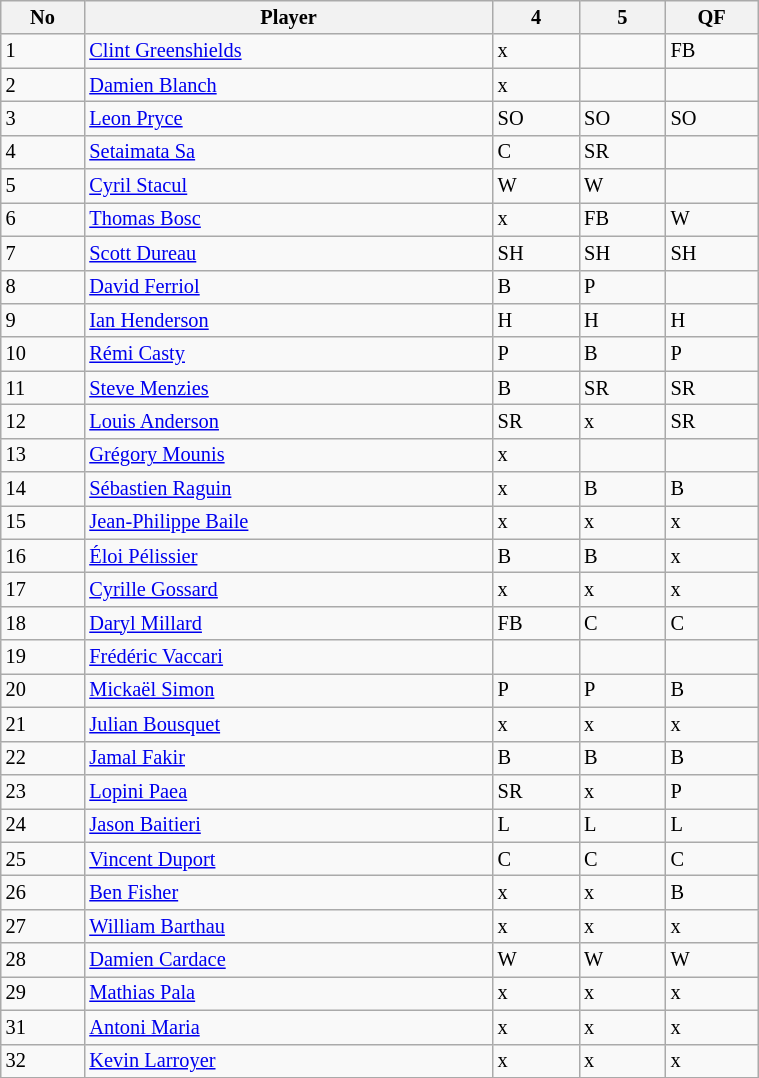<table class="wikitable"  style="font-size:85%; width:40%;">
<tr>
<th>No</th>
<th>Player</th>
<th>4</th>
<th>5</th>
<th>QF</th>
</tr>
<tr>
<td>1</td>
<td><a href='#'>Clint Greenshields</a></td>
<td>x</td>
<td></td>
<td>FB</td>
</tr>
<tr>
<td>2</td>
<td><a href='#'>Damien Blanch</a></td>
<td>x</td>
<td></td>
<td></td>
</tr>
<tr>
<td>3</td>
<td><a href='#'>Leon Pryce</a></td>
<td>SO</td>
<td>SO</td>
<td>SO</td>
</tr>
<tr>
<td>4</td>
<td><a href='#'>Setaimata Sa</a></td>
<td>C</td>
<td>SR</td>
<td></td>
</tr>
<tr>
<td>5</td>
<td><a href='#'>Cyril Stacul</a></td>
<td>W</td>
<td>W</td>
<td></td>
</tr>
<tr>
<td>6</td>
<td><a href='#'>Thomas Bosc</a></td>
<td>x</td>
<td>FB</td>
<td>W</td>
</tr>
<tr>
<td>7</td>
<td><a href='#'>Scott Dureau</a></td>
<td>SH</td>
<td>SH</td>
<td>SH</td>
</tr>
<tr>
<td>8</td>
<td><a href='#'>David Ferriol</a></td>
<td>B</td>
<td>P</td>
<td></td>
</tr>
<tr>
<td>9</td>
<td><a href='#'>Ian Henderson</a></td>
<td>H</td>
<td>H</td>
<td>H</td>
</tr>
<tr>
<td>10</td>
<td><a href='#'>Rémi Casty</a></td>
<td>P</td>
<td>B</td>
<td>P</td>
</tr>
<tr>
<td>11</td>
<td><a href='#'>Steve Menzies</a></td>
<td>B</td>
<td>SR</td>
<td>SR</td>
</tr>
<tr>
<td>12</td>
<td><a href='#'>Louis Anderson</a></td>
<td>SR</td>
<td>x</td>
<td>SR</td>
</tr>
<tr>
<td>13</td>
<td><a href='#'>Grégory Mounis</a></td>
<td>x</td>
<td></td>
<td></td>
</tr>
<tr>
<td>14</td>
<td><a href='#'>Sébastien Raguin</a></td>
<td>x</td>
<td>B</td>
<td>B</td>
</tr>
<tr>
<td>15</td>
<td><a href='#'>Jean-Philippe Baile</a></td>
<td>x</td>
<td>x</td>
<td>x</td>
</tr>
<tr>
<td>16</td>
<td><a href='#'>Éloi Pélissier</a></td>
<td>B</td>
<td>B</td>
<td>x</td>
</tr>
<tr>
<td>17</td>
<td><a href='#'>Cyrille Gossard</a></td>
<td>x</td>
<td>x</td>
<td>x</td>
</tr>
<tr>
<td>18</td>
<td><a href='#'>Daryl Millard</a></td>
<td>FB</td>
<td>C</td>
<td>C</td>
</tr>
<tr>
<td>19</td>
<td><a href='#'>Frédéric Vaccari</a></td>
<td></td>
<td></td>
<td></td>
</tr>
<tr>
<td>20</td>
<td><a href='#'>Mickaël Simon</a></td>
<td>P</td>
<td>P</td>
<td>B</td>
</tr>
<tr>
<td>21</td>
<td><a href='#'>Julian Bousquet</a></td>
<td>x</td>
<td>x</td>
<td>x</td>
</tr>
<tr>
<td>22</td>
<td><a href='#'>Jamal Fakir</a></td>
<td>B</td>
<td>B</td>
<td>B</td>
</tr>
<tr>
<td>23</td>
<td><a href='#'>Lopini Paea</a></td>
<td>SR</td>
<td>x</td>
<td>P</td>
</tr>
<tr>
<td>24</td>
<td><a href='#'>Jason Baitieri</a></td>
<td>L</td>
<td>L</td>
<td>L</td>
</tr>
<tr>
<td>25</td>
<td><a href='#'>Vincent Duport</a></td>
<td>C</td>
<td>C</td>
<td>C</td>
</tr>
<tr>
<td>26</td>
<td><a href='#'>Ben Fisher</a></td>
<td>x</td>
<td>x</td>
<td>B</td>
</tr>
<tr>
<td>27</td>
<td><a href='#'>William Barthau</a></td>
<td>x</td>
<td>x</td>
<td>x</td>
</tr>
<tr>
<td>28</td>
<td><a href='#'>Damien Cardace</a></td>
<td>W</td>
<td>W</td>
<td>W</td>
</tr>
<tr>
<td>29</td>
<td><a href='#'>Mathias Pala</a></td>
<td>x</td>
<td>x</td>
<td>x</td>
</tr>
<tr>
<td>31</td>
<td><a href='#'>Antoni Maria</a></td>
<td>x</td>
<td>x</td>
<td>x</td>
</tr>
<tr>
<td>32</td>
<td><a href='#'>Kevin Larroyer</a></td>
<td>x</td>
<td>x</td>
<td>x</td>
</tr>
<tr>
</tr>
</table>
